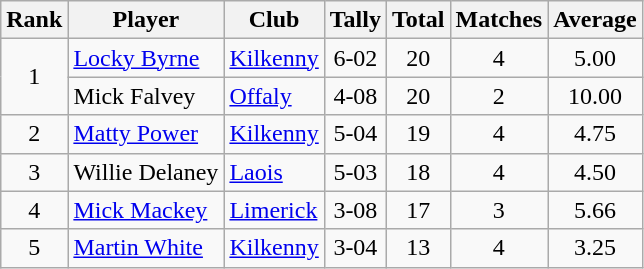<table class="wikitable">
<tr>
<th>Rank</th>
<th>Player</th>
<th>Club</th>
<th>Tally</th>
<th>Total</th>
<th>Matches</th>
<th>Average</th>
</tr>
<tr>
<td rowspan=2 align=center>1</td>
<td><a href='#'>Locky Byrne</a></td>
<td><a href='#'>Kilkenny</a></td>
<td align=center>6-02</td>
<td align=center>20</td>
<td align=center>4</td>
<td align=center>5.00</td>
</tr>
<tr>
<td>Mick Falvey</td>
<td><a href='#'>Offaly</a></td>
<td align=center>4-08</td>
<td align=center>20</td>
<td align=center>2</td>
<td align=center>10.00</td>
</tr>
<tr>
<td rowspan=1 align=center>2</td>
<td><a href='#'>Matty Power</a></td>
<td><a href='#'>Kilkenny</a></td>
<td align=center>5-04</td>
<td align=center>19</td>
<td align=center>4</td>
<td align=center>4.75</td>
</tr>
<tr>
<td rowspan=1 align=center>3</td>
<td>Willie Delaney</td>
<td><a href='#'>Laois</a></td>
<td align=center>5-03</td>
<td align=center>18</td>
<td align=center>4</td>
<td align=center>4.50</td>
</tr>
<tr>
<td rowspan=1 align=center>4</td>
<td><a href='#'>Mick Mackey</a></td>
<td><a href='#'>Limerick</a></td>
<td align=center>3-08</td>
<td align=center>17</td>
<td align=center>3</td>
<td align=center>5.66</td>
</tr>
<tr>
<td rowspan=1 align=center>5</td>
<td><a href='#'>Martin White</a></td>
<td><a href='#'>Kilkenny</a></td>
<td align=center>3-04</td>
<td align=center>13</td>
<td align=center>4</td>
<td align=center>3.25</td>
</tr>
</table>
